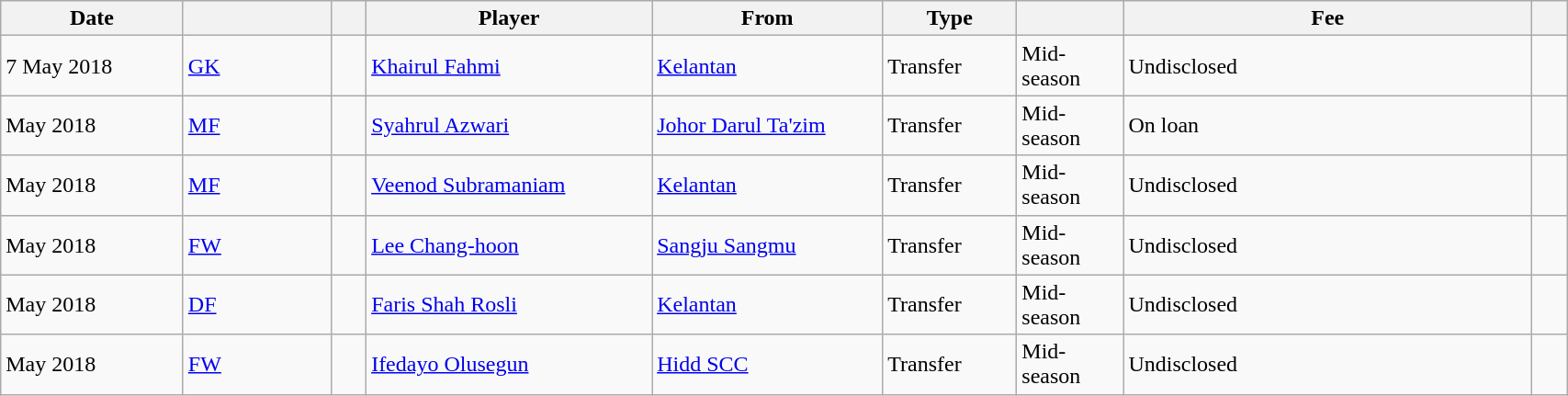<table class="wikitable sortable" style="width:90%; text-align:center; font-size:100%; text-align:left">
<tr>
<th scope="col" style="width:125px;">Date</th>
<th></th>
<th></th>
<th scope="col" style="width:200px;">Player</th>
<th scope="col" style="width:160px;">From</th>
<th scope="col" style="width:90px;">Type</th>
<th scope="col" style="width:70px;"></th>
<th>Fee</th>
<th></th>
</tr>
<tr>
<td>7 May 2018</td>
<td><a href='#'>GK</a></td>
<td></td>
<td style="text-align:left"> <a href='#'>Khairul Fahmi</a></td>
<td style="text-align:left"> <a href='#'>Kelantan</a></td>
<td>Transfer</td>
<td>Mid-season</td>
<td>Undisclosed</td>
<td></td>
</tr>
<tr>
<td>May 2018</td>
<td><a href='#'>MF</a></td>
<td></td>
<td style="text-align:left"> <a href='#'>Syahrul Azwari</a></td>
<td style="text-align:left"> <a href='#'>Johor Darul Ta'zim</a></td>
<td>Transfer</td>
<td>Mid-season</td>
<td>On loan</td>
<td></td>
</tr>
<tr>
<td>May 2018</td>
<td><a href='#'>MF</a></td>
<td></td>
<td style="text-align:left"> <a href='#'>Veenod Subramaniam</a></td>
<td style="text-align:left"> <a href='#'>Kelantan</a></td>
<td>Transfer</td>
<td>Mid-season</td>
<td>Undisclosed</td>
<td></td>
</tr>
<tr>
<td>May 2018</td>
<td><a href='#'>FW</a></td>
<td></td>
<td style="text-align:left"> <a href='#'>Lee Chang-hoon</a></td>
<td style="text-align:left"> <a href='#'>Sangju Sangmu</a></td>
<td>Transfer</td>
<td>Mid-season</td>
<td>Undisclosed</td>
<td></td>
</tr>
<tr>
<td>May 2018</td>
<td><a href='#'>DF</a></td>
<td></td>
<td style="text-align:left"> <a href='#'>Faris Shah Rosli</a></td>
<td style="text-align:left"> <a href='#'>Kelantan</a></td>
<td>Transfer</td>
<td>Mid-season</td>
<td>Undisclosed</td>
<td></td>
</tr>
<tr>
<td>May 2018</td>
<td><a href='#'>FW</a></td>
<td></td>
<td style="text-align:left"> <a href='#'>Ifedayo Olusegun</a></td>
<td style="text-align:left"> <a href='#'>Hidd SCC</a></td>
<td>Transfer</td>
<td>Mid-season</td>
<td>Undisclosed</td>
<td></td>
</tr>
</table>
